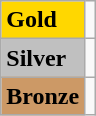<table class="wikitable">
<tr>
<td bgcolor="gold"><strong>Gold</strong></td>
<td></td>
</tr>
<tr>
<td bgcolor="silver"><strong>Silver</strong></td>
<td></td>
</tr>
<tr>
<td bgcolor="CC9966"><strong>Bronze</strong></td>
<td></td>
</tr>
</table>
